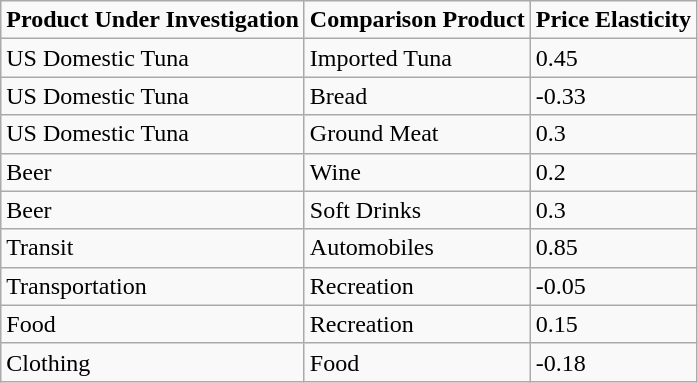<table class="wikitable">
<tr>
<td><strong>Product Under Investigation</strong></td>
<td><strong>Comparison Product</strong></td>
<td><strong>Price Elasticity</strong></td>
</tr>
<tr>
<td>US Domestic Tuna</td>
<td>Imported Tuna</td>
<td>0.45</td>
</tr>
<tr>
<td>US Domestic Tuna</td>
<td>Bread</td>
<td>-0.33</td>
</tr>
<tr>
<td>US Domestic Tuna</td>
<td>Ground Meat</td>
<td>0.3</td>
</tr>
<tr>
<td>Beer</td>
<td>Wine</td>
<td>0.2</td>
</tr>
<tr>
<td>Beer</td>
<td>Soft Drinks</td>
<td>0.3</td>
</tr>
<tr>
<td>Transit</td>
<td>Automobiles</td>
<td>0.85</td>
</tr>
<tr>
<td>Transportation</td>
<td>Recreation</td>
<td>-0.05</td>
</tr>
<tr>
<td>Food</td>
<td>Recreation</td>
<td>0.15</td>
</tr>
<tr>
<td>Clothing</td>
<td>Food</td>
<td>-0.18</td>
</tr>
</table>
